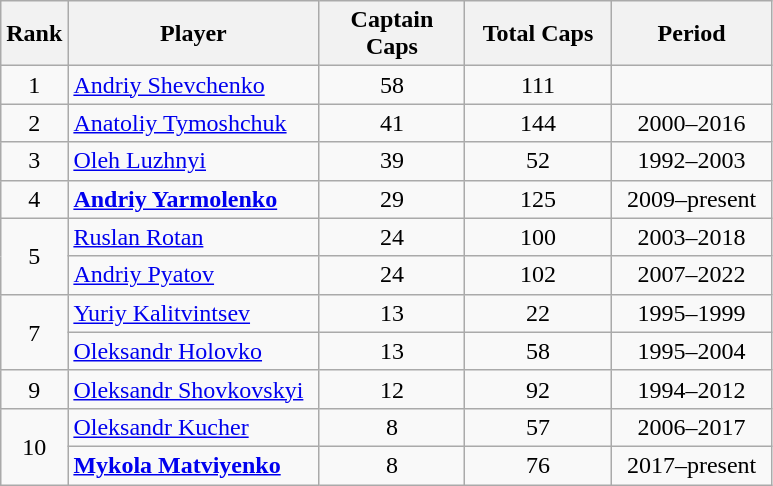<table class="wikitable sortable" style="font-size:100%; text-align:center;">
<tr>
<th width=25px>Rank</th>
<th width=160px>Player</th>
<th width=90px>Captain Caps</th>
<th width=90px>Total Caps</th>
<th width=100px>Period</th>
</tr>
<tr>
<td>1</td>
<td style="text-align:left;"><a href='#'>Andriy Shevchenko</a></td>
<td>58</td>
<td>111</td>
<td></td>
</tr>
<tr>
<td>2</td>
<td style="text-align:left;"><a href='#'>Anatoliy Tymoshchuk</a></td>
<td>41</td>
<td>144</td>
<td>2000–2016</td>
</tr>
<tr>
<td>3</td>
<td style="text-align:left;"><a href='#'>Oleh Luzhnyi</a></td>
<td>39</td>
<td>52</td>
<td>1992–2003</td>
</tr>
<tr>
<td>4</td>
<td style="text-align:left;"><strong><a href='#'>Andriy Yarmolenko</a></strong></td>
<td>29</td>
<td>125</td>
<td>2009–present</td>
</tr>
<tr>
<td rowspan="2">5</td>
<td style="text-align:left;"><a href='#'>Ruslan Rotan</a></td>
<td>24</td>
<td>100</td>
<td>2003–2018</td>
</tr>
<tr>
<td style="text-align:left;"><a href='#'>Andriy Pyatov</a></td>
<td>24</td>
<td>102</td>
<td>2007–2022</td>
</tr>
<tr>
<td rowspan="2">7</td>
<td style="text-align:left;"><a href='#'>Yuriy Kalitvintsev</a></td>
<td>13</td>
<td>22</td>
<td>1995–1999</td>
</tr>
<tr>
<td style="text-align:left;"><a href='#'>Oleksandr Holovko</a></td>
<td>13</td>
<td>58</td>
<td>1995–2004</td>
</tr>
<tr>
<td>9</td>
<td style="text-align:left;"><a href='#'>Oleksandr Shovkovskyi</a></td>
<td>12</td>
<td>92</td>
<td>1994–2012</td>
</tr>
<tr>
<td rowspan="2">10</td>
<td style="text-align:left;"><a href='#'>Oleksandr Kucher</a></td>
<td>8</td>
<td>57</td>
<td>2006–2017</td>
</tr>
<tr>
<td style="text-align:left;"><strong><a href='#'>Mykola Matviyenko</a></strong></td>
<td>8</td>
<td>76</td>
<td>2017–present</td>
</tr>
</table>
